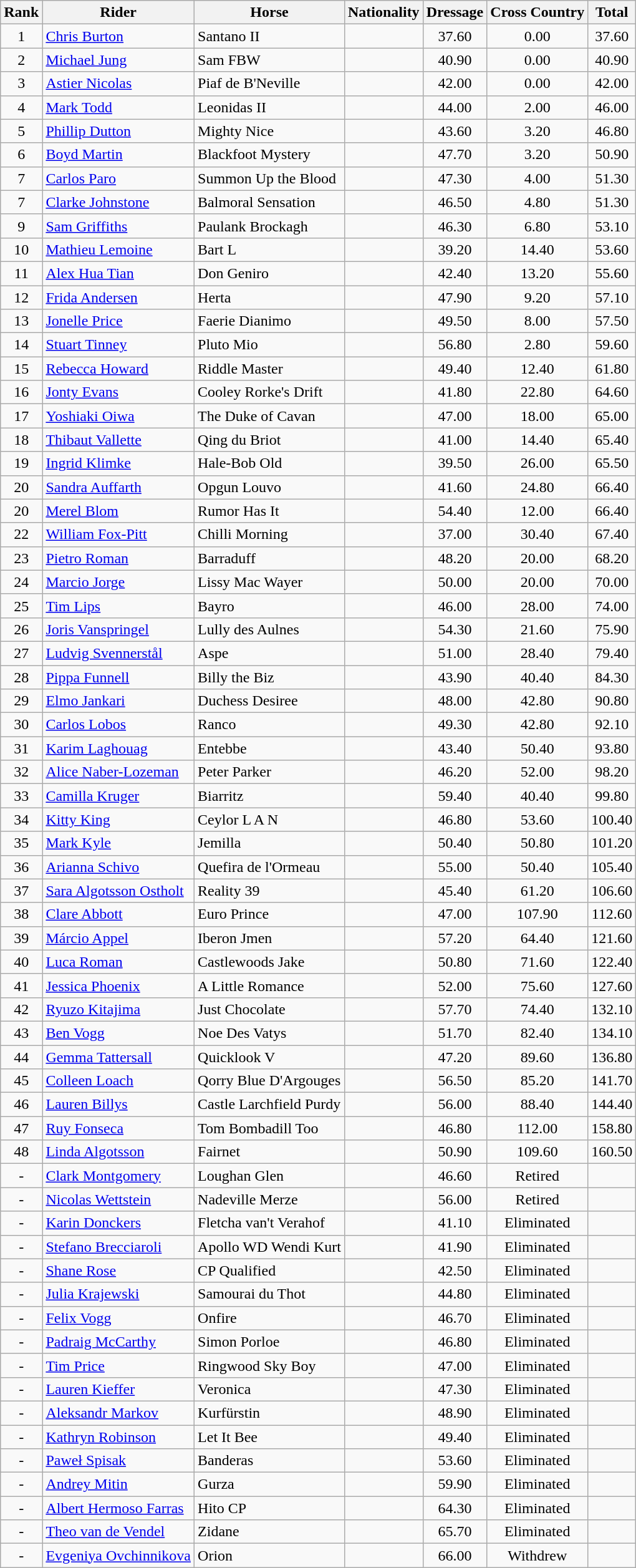<table class="wikitable sortable" style="text-align:center">
<tr>
<th>Rank</th>
<th>Rider</th>
<th>Horse</th>
<th>Nationality</th>
<th>Dressage</th>
<th>Cross Country</th>
<th>Total</th>
</tr>
<tr>
<td>1</td>
<td align=left><a href='#'>Chris Burton</a></td>
<td align=left>Santano II</td>
<td align=left></td>
<td>37.60</td>
<td>0.00</td>
<td>37.60</td>
</tr>
<tr>
<td>2</td>
<td align=left><a href='#'>Michael Jung</a></td>
<td align=left>Sam FBW</td>
<td align=left></td>
<td>40.90</td>
<td>0.00</td>
<td>40.90</td>
</tr>
<tr>
<td>3</td>
<td align=left><a href='#'>Astier Nicolas</a></td>
<td align=left>Piaf de B'Neville</td>
<td align=left></td>
<td>42.00</td>
<td>0.00</td>
<td>42.00</td>
</tr>
<tr>
<td>4</td>
<td align=left><a href='#'>Mark Todd</a></td>
<td align=left>Leonidas II</td>
<td align=left></td>
<td>44.00</td>
<td>2.00</td>
<td>46.00</td>
</tr>
<tr>
<td>5</td>
<td align=left><a href='#'>Phillip Dutton</a></td>
<td align=left>Mighty Nice</td>
<td align=left></td>
<td>43.60</td>
<td>3.20</td>
<td>46.80</td>
</tr>
<tr>
<td>6</td>
<td align=left><a href='#'>Boyd Martin</a></td>
<td align=left>Blackfoot Mystery</td>
<td align=left></td>
<td>47.70</td>
<td>3.20</td>
<td>50.90</td>
</tr>
<tr>
<td>7</td>
<td align=left><a href='#'>Carlos Paro</a></td>
<td align=left>Summon Up the Blood</td>
<td align=left></td>
<td>47.30</td>
<td>4.00</td>
<td>51.30</td>
</tr>
<tr>
<td>7</td>
<td align=left><a href='#'>Clarke Johnstone</a></td>
<td align=left>Balmoral Sensation</td>
<td align=left></td>
<td>46.50</td>
<td>4.80</td>
<td>51.30</td>
</tr>
<tr>
<td>9</td>
<td align=left><a href='#'>Sam Griffiths</a></td>
<td align=left>Paulank Brockagh</td>
<td align=left></td>
<td>46.30</td>
<td>6.80</td>
<td>53.10</td>
</tr>
<tr>
<td>10</td>
<td align=left><a href='#'>Mathieu Lemoine</a></td>
<td align=left>Bart L</td>
<td align=left></td>
<td>39.20</td>
<td>14.40</td>
<td>53.60</td>
</tr>
<tr>
<td>11</td>
<td align=left><a href='#'>Alex Hua Tian</a></td>
<td align=left>Don Geniro</td>
<td align=left></td>
<td>42.40</td>
<td>13.20</td>
<td>55.60</td>
</tr>
<tr>
<td>12</td>
<td align=left><a href='#'>Frida Andersen</a></td>
<td align=left>Herta</td>
<td align=left></td>
<td>47.90</td>
<td>9.20</td>
<td>57.10</td>
</tr>
<tr>
<td>13</td>
<td align=left><a href='#'>Jonelle Price</a></td>
<td align=left>Faerie Dianimo</td>
<td align=left></td>
<td>49.50</td>
<td>8.00</td>
<td>57.50</td>
</tr>
<tr>
<td>14</td>
<td align=left><a href='#'>Stuart Tinney</a></td>
<td align=left>Pluto Mio</td>
<td align=left></td>
<td>56.80</td>
<td>2.80</td>
<td>59.60</td>
</tr>
<tr>
<td>15</td>
<td align=left><a href='#'>Rebecca Howard</a></td>
<td align=left>Riddle Master</td>
<td align=left></td>
<td>49.40</td>
<td>12.40</td>
<td>61.80</td>
</tr>
<tr>
<td>16</td>
<td align=left><a href='#'>Jonty Evans</a></td>
<td align=left>Cooley Rorke's Drift</td>
<td align=left></td>
<td>41.80</td>
<td>22.80</td>
<td>64.60</td>
</tr>
<tr>
<td>17</td>
<td align=left><a href='#'>Yoshiaki Oiwa</a></td>
<td align=left>The Duke of Cavan</td>
<td align=left></td>
<td>47.00</td>
<td>18.00</td>
<td>65.00</td>
</tr>
<tr>
<td>18</td>
<td align=left><a href='#'>Thibaut Vallette</a></td>
<td align=left>Qing du Briot</td>
<td align=left></td>
<td>41.00</td>
<td>14.40</td>
<td>65.40</td>
</tr>
<tr>
<td>19</td>
<td align=left><a href='#'>Ingrid Klimke</a></td>
<td align=left>Hale-Bob Old</td>
<td align=left></td>
<td>39.50</td>
<td>26.00</td>
<td>65.50</td>
</tr>
<tr>
<td>20</td>
<td align=left><a href='#'>Sandra Auffarth</a></td>
<td align=left>Opgun Louvo</td>
<td align=left></td>
<td>41.60</td>
<td>24.80</td>
<td>66.40</td>
</tr>
<tr>
<td>20</td>
<td align=left><a href='#'>Merel Blom</a></td>
<td align=left>Rumor Has It</td>
<td align=left></td>
<td>54.40</td>
<td>12.00</td>
<td>66.40</td>
</tr>
<tr>
<td>22</td>
<td align=left><a href='#'>William Fox-Pitt</a></td>
<td align=left>Chilli Morning</td>
<td align=left></td>
<td>37.00</td>
<td>30.40</td>
<td>67.40</td>
</tr>
<tr>
<td>23</td>
<td align=left><a href='#'>Pietro Roman</a></td>
<td align=left>Barraduff</td>
<td align=left></td>
<td>48.20</td>
<td>20.00</td>
<td>68.20</td>
</tr>
<tr>
<td>24</td>
<td align=left><a href='#'>Marcio Jorge</a></td>
<td align=left>Lissy Mac Wayer</td>
<td align=left></td>
<td>50.00</td>
<td>20.00</td>
<td>70.00</td>
</tr>
<tr>
<td>25</td>
<td align=left><a href='#'>Tim Lips</a></td>
<td align=left>Bayro</td>
<td align=left></td>
<td>46.00</td>
<td>28.00</td>
<td>74.00</td>
</tr>
<tr>
<td>26</td>
<td align=left><a href='#'>Joris Vanspringel</a></td>
<td align=left>Lully des Aulnes</td>
<td align=left></td>
<td>54.30</td>
<td>21.60</td>
<td>75.90</td>
</tr>
<tr>
<td>27</td>
<td align=left><a href='#'>Ludvig Svennerstål</a></td>
<td align=left>Aspe</td>
<td align=left></td>
<td>51.00</td>
<td>28.40</td>
<td>79.40</td>
</tr>
<tr>
<td>28</td>
<td align=left><a href='#'>Pippa Funnell</a></td>
<td align=left>Billy the Biz</td>
<td align=left></td>
<td>43.90</td>
<td>40.40</td>
<td>84.30</td>
</tr>
<tr>
<td>29</td>
<td align=left><a href='#'>Elmo Jankari</a></td>
<td align=left>Duchess Desiree</td>
<td align=left></td>
<td>48.00</td>
<td>42.80</td>
<td>90.80</td>
</tr>
<tr>
<td>30</td>
<td align=left><a href='#'>Carlos Lobos</a></td>
<td align=left>Ranco</td>
<td align=left></td>
<td>49.30</td>
<td>42.80</td>
<td>92.10</td>
</tr>
<tr>
<td>31</td>
<td align=left><a href='#'>Karim Laghouag</a></td>
<td align=left>Entebbe</td>
<td align=left></td>
<td>43.40</td>
<td>50.40</td>
<td>93.80</td>
</tr>
<tr>
<td>32</td>
<td align=left><a href='#'>Alice Naber-Lozeman</a></td>
<td align=left>Peter Parker</td>
<td align=left></td>
<td>46.20</td>
<td>52.00</td>
<td>98.20</td>
</tr>
<tr>
<td>33</td>
<td align=left><a href='#'>Camilla Kruger</a></td>
<td align=left>Biarritz</td>
<td align=left></td>
<td>59.40</td>
<td>40.40</td>
<td>99.80</td>
</tr>
<tr>
<td>34</td>
<td align=left><a href='#'>Kitty King</a></td>
<td align=left>Ceylor L A N</td>
<td align=left></td>
<td>46.80</td>
<td>53.60</td>
<td>100.40</td>
</tr>
<tr>
<td>35</td>
<td align=left><a href='#'>Mark Kyle</a></td>
<td align=left>Jemilla</td>
<td align=left></td>
<td>50.40</td>
<td>50.80</td>
<td>101.20</td>
</tr>
<tr>
<td>36</td>
<td align=left><a href='#'>Arianna Schivo</a></td>
<td align=left>Quefira de l'Ormeau</td>
<td align=left></td>
<td>55.00</td>
<td>50.40</td>
<td>105.40</td>
</tr>
<tr>
<td>37</td>
<td align=left><a href='#'>Sara Algotsson Ostholt</a></td>
<td align=left>Reality 39</td>
<td align=left></td>
<td>45.40</td>
<td>61.20</td>
<td>106.60</td>
</tr>
<tr>
<td>38</td>
<td align=left><a href='#'>Clare Abbott</a></td>
<td align=left>Euro Prince</td>
<td align=left></td>
<td>47.00</td>
<td>107.90</td>
<td>112.60</td>
</tr>
<tr>
<td>39</td>
<td align=left><a href='#'>Márcio Appel</a></td>
<td align=left>Iberon Jmen</td>
<td align=left></td>
<td>57.20</td>
<td>64.40</td>
<td>121.60</td>
</tr>
<tr>
<td>40</td>
<td align=left><a href='#'>Luca Roman</a></td>
<td align=left>Castlewoods Jake</td>
<td align=left></td>
<td>50.80</td>
<td>71.60</td>
<td>122.40</td>
</tr>
<tr>
<td>41</td>
<td align=left><a href='#'>Jessica Phoenix</a></td>
<td align=left>A Little Romance</td>
<td align=left></td>
<td>52.00</td>
<td>75.60</td>
<td>127.60</td>
</tr>
<tr>
<td>42</td>
<td align=left><a href='#'>Ryuzo Kitajima</a></td>
<td align=left>Just Chocolate</td>
<td align=left></td>
<td>57.70</td>
<td>74.40</td>
<td>132.10</td>
</tr>
<tr>
<td>43</td>
<td align=left><a href='#'>Ben Vogg</a></td>
<td align=left>Noe Des Vatys</td>
<td align=left></td>
<td>51.70</td>
<td>82.40</td>
<td>134.10</td>
</tr>
<tr>
<td>44</td>
<td align=left><a href='#'>Gemma Tattersall</a></td>
<td align=left>Quicklook V</td>
<td align=left></td>
<td>47.20</td>
<td>89.60</td>
<td>136.80</td>
</tr>
<tr>
<td>45</td>
<td align=left><a href='#'>Colleen Loach</a></td>
<td align=left>Qorry Blue D'Argouges</td>
<td align=left></td>
<td>56.50</td>
<td>85.20</td>
<td>141.70</td>
</tr>
<tr>
<td>46</td>
<td align=left><a href='#'>Lauren Billys</a></td>
<td align=left>Castle Larchfield Purdy</td>
<td align=left></td>
<td>56.00</td>
<td>88.40</td>
<td>144.40</td>
</tr>
<tr>
<td>47</td>
<td align=left><a href='#'>Ruy Fonseca</a></td>
<td align=left>Tom Bombadill Too</td>
<td align=left></td>
<td>46.80</td>
<td>112.00</td>
<td>158.80</td>
</tr>
<tr>
<td>48</td>
<td align=left><a href='#'>Linda Algotsson</a></td>
<td align=left>Fairnet</td>
<td align=left></td>
<td>50.90</td>
<td>109.60</td>
<td>160.50</td>
</tr>
<tr>
<td>-</td>
<td align=left><a href='#'>Clark Montgomery</a></td>
<td align=left>Loughan Glen</td>
<td align=left></td>
<td>46.60</td>
<td>Retired</td>
<td></td>
</tr>
<tr>
<td>-</td>
<td align=left><a href='#'>Nicolas Wettstein</a></td>
<td align=left>Nadeville Merze</td>
<td align=left></td>
<td>56.00</td>
<td>Retired</td>
<td></td>
</tr>
<tr>
<td>-</td>
<td align=left><a href='#'>Karin Donckers</a></td>
<td align=left>Fletcha van't Verahof</td>
<td align=left></td>
<td>41.10</td>
<td>Eliminated</td>
<td></td>
</tr>
<tr>
<td>-</td>
<td align=left><a href='#'>Stefano Brecciaroli</a></td>
<td align=left>Apollo WD Wendi Kurt</td>
<td align=left></td>
<td>41.90</td>
<td>Eliminated</td>
<td></td>
</tr>
<tr>
<td>-</td>
<td align=left><a href='#'>Shane Rose</a></td>
<td align=left>CP Qualified</td>
<td align=left></td>
<td>42.50</td>
<td>Eliminated</td>
<td></td>
</tr>
<tr>
<td>-</td>
<td align=left><a href='#'>Julia Krajewski</a></td>
<td align=left>Samourai du Thot</td>
<td align=left></td>
<td>44.80</td>
<td>Eliminated</td>
<td></td>
</tr>
<tr>
<td>-</td>
<td align=left><a href='#'>Felix Vogg</a></td>
<td align=left>Onfire</td>
<td align=left></td>
<td>46.70</td>
<td>Eliminated</td>
<td></td>
</tr>
<tr>
<td>-</td>
<td align=left><a href='#'>Padraig McCarthy</a></td>
<td align=left>Simon Porloe</td>
<td align=left></td>
<td>46.80</td>
<td>Eliminated</td>
<td></td>
</tr>
<tr>
<td>-</td>
<td align=left><a href='#'>Tim Price</a></td>
<td align=left>Ringwood Sky Boy</td>
<td align=left></td>
<td>47.00</td>
<td>Eliminated</td>
<td></td>
</tr>
<tr>
<td>-</td>
<td align=left><a href='#'>Lauren Kieffer</a></td>
<td align=left>Veronica</td>
<td align=left></td>
<td>47.30</td>
<td>Eliminated</td>
<td></td>
</tr>
<tr>
<td>-</td>
<td align=left><a href='#'>Aleksandr Markov</a></td>
<td align=left>Kurfürstin</td>
<td align=left></td>
<td>48.90</td>
<td>Eliminated</td>
<td></td>
</tr>
<tr>
<td>-</td>
<td align=left><a href='#'>Kathryn Robinson</a></td>
<td align=left>Let It Bee</td>
<td align=left></td>
<td>49.40</td>
<td>Eliminated</td>
<td></td>
</tr>
<tr>
<td>-</td>
<td align=left><a href='#'>Paweł Spisak</a></td>
<td align=left>Banderas</td>
<td align=left></td>
<td>53.60</td>
<td>Eliminated</td>
<td></td>
</tr>
<tr>
<td>-</td>
<td align=left><a href='#'>Andrey Mitin</a></td>
<td align=left>Gurza</td>
<td align=left></td>
<td>59.90</td>
<td>Eliminated</td>
<td></td>
</tr>
<tr>
<td>-</td>
<td align=left><a href='#'>Albert Hermoso Farras</a></td>
<td align=left>Hito CP</td>
<td align=left></td>
<td>64.30</td>
<td>Eliminated</td>
<td></td>
</tr>
<tr>
<td>-</td>
<td align=left><a href='#'>Theo van de Vendel</a></td>
<td align=left>Zidane</td>
<td align=left></td>
<td>65.70</td>
<td>Eliminated</td>
<td></td>
</tr>
<tr>
<td>-</td>
<td align=left><a href='#'>Evgeniya Ovchinnikova</a></td>
<td align=left>Orion</td>
<td align=left></td>
<td>66.00</td>
<td>Withdrew</td>
<td></td>
</tr>
</table>
